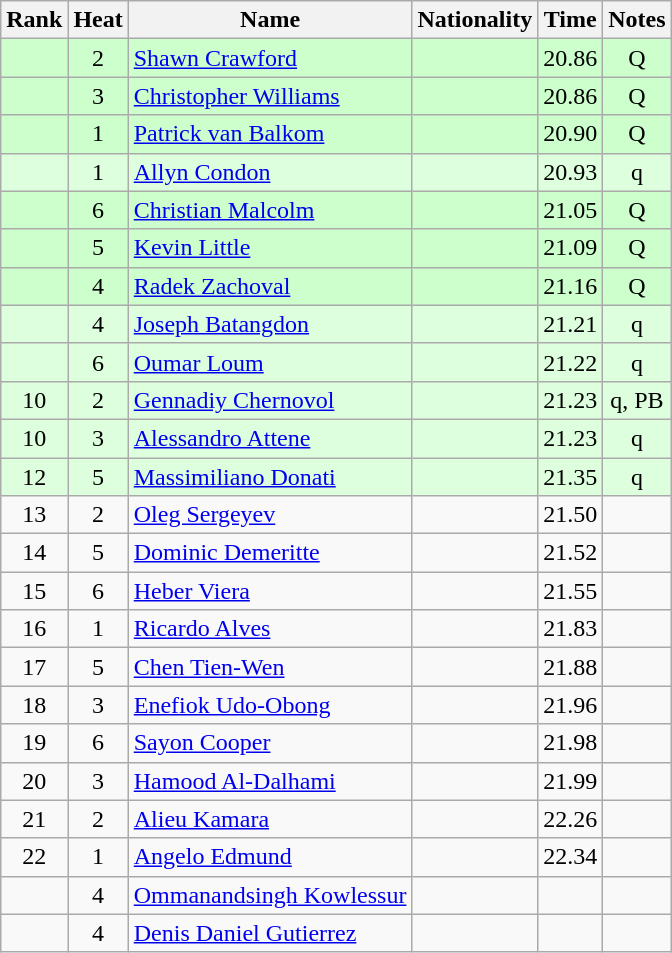<table class="wikitable sortable" style="text-align:center">
<tr>
<th>Rank</th>
<th>Heat</th>
<th>Name</th>
<th>Nationality</th>
<th>Time</th>
<th>Notes</th>
</tr>
<tr bgcolor=ccffcc>
<td></td>
<td>2</td>
<td align="left"><a href='#'>Shawn Crawford</a></td>
<td align=left></td>
<td>20.86</td>
<td>Q</td>
</tr>
<tr bgcolor=ccffcc>
<td></td>
<td>3</td>
<td align="left"><a href='#'>Christopher Williams</a></td>
<td align=left></td>
<td>20.86</td>
<td>Q</td>
</tr>
<tr bgcolor=ccffcc>
<td></td>
<td>1</td>
<td align="left"><a href='#'>Patrick van Balkom</a></td>
<td align=left></td>
<td>20.90</td>
<td>Q</td>
</tr>
<tr bgcolor=ddffdd>
<td></td>
<td>1</td>
<td align="left"><a href='#'>Allyn Condon</a></td>
<td align=left></td>
<td>20.93</td>
<td>q</td>
</tr>
<tr bgcolor=ccffcc>
<td></td>
<td>6</td>
<td align="left"><a href='#'>Christian Malcolm</a></td>
<td align=left></td>
<td>21.05</td>
<td>Q</td>
</tr>
<tr bgcolor=ccffcc>
<td></td>
<td>5</td>
<td align="left"><a href='#'>Kevin Little</a></td>
<td align=left></td>
<td>21.09</td>
<td>Q</td>
</tr>
<tr bgcolor=ccffcc>
<td></td>
<td>4</td>
<td align="left"><a href='#'>Radek Zachoval</a></td>
<td align=left></td>
<td>21.16</td>
<td>Q</td>
</tr>
<tr bgcolor=ddffdd>
<td></td>
<td>4</td>
<td align="left"><a href='#'>Joseph Batangdon</a></td>
<td align=left></td>
<td>21.21</td>
<td>q</td>
</tr>
<tr bgcolor=ddffdd>
<td></td>
<td>6</td>
<td align="left"><a href='#'>Oumar Loum</a></td>
<td align=left></td>
<td>21.22</td>
<td>q</td>
</tr>
<tr bgcolor=ddffdd>
<td>10</td>
<td>2</td>
<td align="left"><a href='#'>Gennadiy Chernovol</a></td>
<td align=left></td>
<td>21.23</td>
<td>q, PB</td>
</tr>
<tr bgcolor=ddffdd>
<td>10</td>
<td>3</td>
<td align="left"><a href='#'>Alessandro Attene</a></td>
<td align=left></td>
<td>21.23</td>
<td>q</td>
</tr>
<tr bgcolor=ddffdd>
<td>12</td>
<td>5</td>
<td align="left"><a href='#'>Massimiliano Donati</a></td>
<td align=left></td>
<td>21.35</td>
<td>q</td>
</tr>
<tr>
<td>13</td>
<td>2</td>
<td align="left"><a href='#'>Oleg Sergeyev</a></td>
<td align=left></td>
<td>21.50</td>
<td></td>
</tr>
<tr>
<td>14</td>
<td>5</td>
<td align="left"><a href='#'>Dominic Demeritte</a></td>
<td align=left></td>
<td>21.52</td>
<td></td>
</tr>
<tr>
<td>15</td>
<td>6</td>
<td align="left"><a href='#'>Heber Viera</a></td>
<td align=left></td>
<td>21.55</td>
<td></td>
</tr>
<tr>
<td>16</td>
<td>1</td>
<td align="left"><a href='#'>Ricardo Alves</a></td>
<td align=left></td>
<td>21.83</td>
<td></td>
</tr>
<tr>
<td>17</td>
<td>5</td>
<td align="left"><a href='#'>Chen Tien-Wen</a></td>
<td align=left></td>
<td>21.88</td>
<td></td>
</tr>
<tr>
<td>18</td>
<td>3</td>
<td align="left"><a href='#'>Enefiok Udo-Obong</a></td>
<td align=left></td>
<td>21.96</td>
<td></td>
</tr>
<tr>
<td>19</td>
<td>6</td>
<td align="left"><a href='#'>Sayon Cooper</a></td>
<td align=left></td>
<td>21.98</td>
<td></td>
</tr>
<tr>
<td>20</td>
<td>3</td>
<td align="left"><a href='#'>Hamood Al-Dalhami</a></td>
<td align=left></td>
<td>21.99</td>
<td></td>
</tr>
<tr>
<td>21</td>
<td>2</td>
<td align="left"><a href='#'>Alieu Kamara</a></td>
<td align=left></td>
<td>22.26</td>
<td></td>
</tr>
<tr>
<td>22</td>
<td>1</td>
<td align="left"><a href='#'>Angelo Edmund</a></td>
<td align=left></td>
<td>22.34</td>
<td></td>
</tr>
<tr>
<td></td>
<td>4</td>
<td align="left"><a href='#'>Ommanandsingh Kowlessur</a></td>
<td align=left></td>
<td></td>
<td></td>
</tr>
<tr>
<td></td>
<td>4</td>
<td align="left"><a href='#'>Denis Daniel Gutierrez</a></td>
<td align=left></td>
<td></td>
<td></td>
</tr>
</table>
